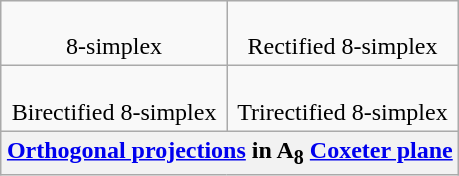<table class=wikitable align=right style="margin-left:1em;">
<tr align=center valign=top>
<td><br>8-simplex</td>
<td><br>Rectified 8-simplex</td>
</tr>
<tr align=center valign=top>
<td><br>Birectified 8-simplex</td>
<td><br>Trirectified 8-simplex</td>
</tr>
<tr>
<th colspan=4><a href='#'>Orthogonal projections</a> in A<sub>8</sub> <a href='#'>Coxeter plane</a></th>
</tr>
</table>
